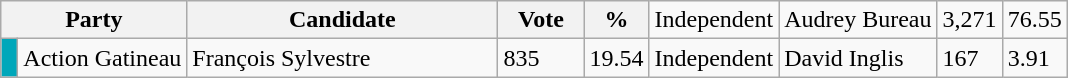<table class="wikitable">
<tr>
<th bgcolor="#DDDDFF" width="100px" colspan="2">Party</th>
<th bgcolor="#DDDDFF" width="200px">Candidate</th>
<th bgcolor="#DDDDFF" width="50px">Vote</th>
<th bgcolor="#DDDDFF" width="30px">%<br></th>
<td>Independent</td>
<td>Audrey Bureau</td>
<td>3,271</td>
<td>76.55</td>
</tr>
<tr>
<td bgcolor=#00a7ba> </td>
<td>Action Gatineau</td>
<td>François Sylvestre</td>
<td>835</td>
<td>19.54<br></td>
<td>Independent</td>
<td>David Inglis</td>
<td>167</td>
<td>3.91</td>
</tr>
</table>
